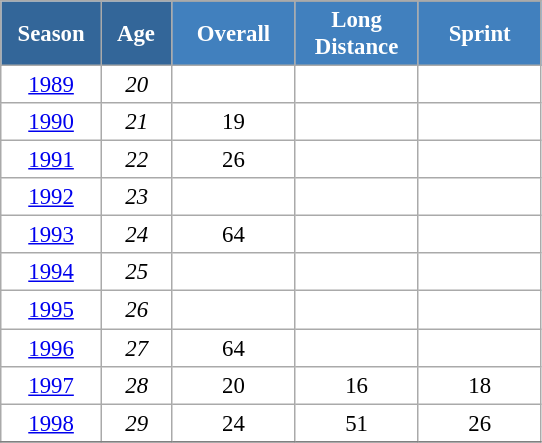<table class="wikitable" style="font-size:95%; text-align:center; border:grey solid 1px; border-collapse:collapse; background:#ffffff;">
<tr>
<th style="background-color:#369; color:white; width:60px;" rowspan="2"> Season </th>
<th style="background-color:#369; color:white; width:40px;" rowspan="2"> Age </th>
</tr>
<tr>
<th style="background-color:#4180be; color:white; width:75px;">Overall</th>
<th style="background-color:#4180be; color:white; width:75px;">Long Distance</th>
<th style="background-color:#4180be; color:white; width:75px;">Sprint</th>
</tr>
<tr>
<td><a href='#'>1989</a></td>
<td><em>20</em></td>
<td></td>
<td></td>
<td></td>
</tr>
<tr>
<td><a href='#'>1990</a></td>
<td><em>21</em></td>
<td>19</td>
<td></td>
<td></td>
</tr>
<tr>
<td><a href='#'>1991</a></td>
<td><em>22</em></td>
<td>26</td>
<td></td>
<td></td>
</tr>
<tr>
<td><a href='#'>1992</a></td>
<td><em>23</em></td>
<td></td>
<td></td>
<td></td>
</tr>
<tr>
<td><a href='#'>1993</a></td>
<td><em>24</em></td>
<td>64</td>
<td></td>
<td></td>
</tr>
<tr>
<td><a href='#'>1994</a></td>
<td><em>25</em></td>
<td></td>
<td></td>
<td></td>
</tr>
<tr>
<td><a href='#'>1995</a></td>
<td><em>26</em></td>
<td></td>
<td></td>
<td></td>
</tr>
<tr>
<td><a href='#'>1996</a></td>
<td><em>27</em></td>
<td>64</td>
<td></td>
<td></td>
</tr>
<tr>
<td><a href='#'>1997</a></td>
<td><em>28</em></td>
<td>20</td>
<td>16</td>
<td>18</td>
</tr>
<tr>
<td><a href='#'>1998</a></td>
<td><em>29</em></td>
<td>24</td>
<td>51</td>
<td>26</td>
</tr>
<tr>
</tr>
</table>
